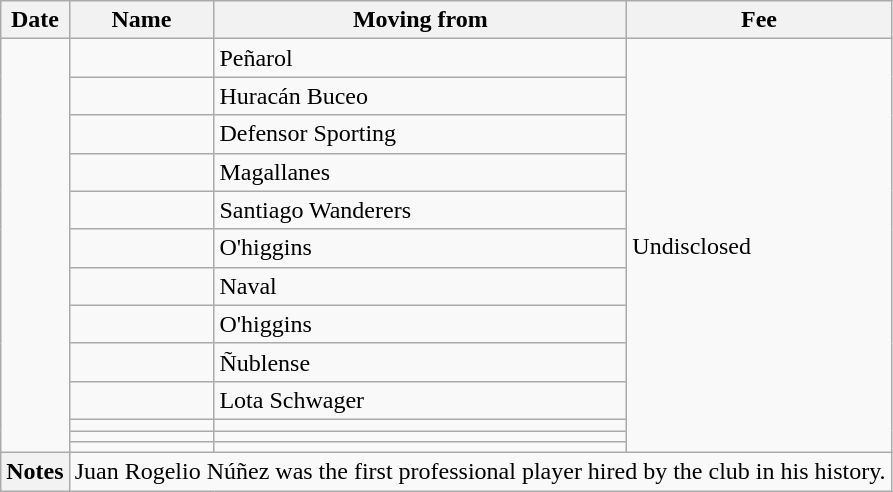<table class="wikitable sortable">
<tr>
<th>Date</th>
<th>Name</th>
<th>Moving from</th>
<th>Fee</th>
</tr>
<tr>
<td rowspan="13"><strong></strong></td>
<td> </td>
<td> Peñarol</td>
<td rowspan="13">Undisclosed</td>
</tr>
<tr>
<td> </td>
<td> Huracán Buceo</td>
</tr>
<tr>
<td> </td>
<td> Defensor Sporting</td>
</tr>
<tr>
<td> </td>
<td> Magallanes</td>
</tr>
<tr>
<td> </td>
<td> Santiago Wanderers</td>
</tr>
<tr>
<td> </td>
<td> O'higgins</td>
</tr>
<tr>
<td> </td>
<td> Naval</td>
</tr>
<tr>
<td> </td>
<td> O'higgins</td>
</tr>
<tr>
<td> </td>
<td> Ñublense</td>
</tr>
<tr>
<td> </td>
<td> Lota Schwager</td>
</tr>
<tr>
<td> </td>
<td></td>
</tr>
<tr>
<td> </td>
<td></td>
</tr>
<tr>
<td> </td>
<td></td>
</tr>
<tr>
<th scope="row">Notes</th>
<td colspan="3">Juan Rogelio Núñez was the first professional player hired by the club in his history.</td>
</tr>
</table>
